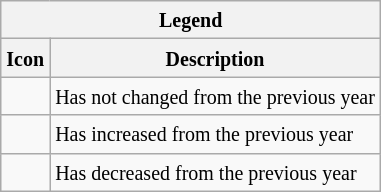<table class="wikitable">
<tr>
<th colspan="2"><small>Legend</small></th>
</tr>
<tr>
<th><small> Icon</small></th>
<th><small> Description</small></th>
</tr>
<tr>
<td></td>
<td><small>Has not changed from the previous year</small></td>
</tr>
<tr>
<td></td>
<td><small>Has increased from the previous year</small></td>
</tr>
<tr>
<td></td>
<td><small>Has decreased from the previous year</small></td>
</tr>
</table>
